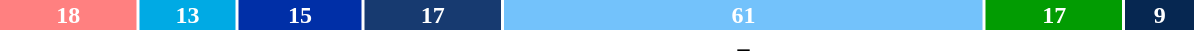<table style="width:50em; font-weight:bold; text-align:center">
<tr>
<td style="background:#FF8080; width:10%; color:white;">18</td>
<td style="background:#00AAE4; width:7%; color:white;">13</td>
<td style="background:#002FA7; width:9%; color:white;">15</td>
<td style="background:#173A70; width:10%; color:white;">17</td>
<td style="background:#73C2FB; width:35%; color:white;">61</td>
<td style="background:#029C02; width:10%; color:white;">17</td>
<td style="background:#062751; width:5%; color:white;">9</td>
</tr>
<tr>
<td><a href='#'></a></td>
<td><a href='#'></a></td>
<td><a href='#'></a></td>
<td><a href='#'></a></td>
<td><a href='#'></a>–<a href='#'></a></td>
<td><a href='#'></a></td>
<td><a href='#'></a></td>
</tr>
</table>
